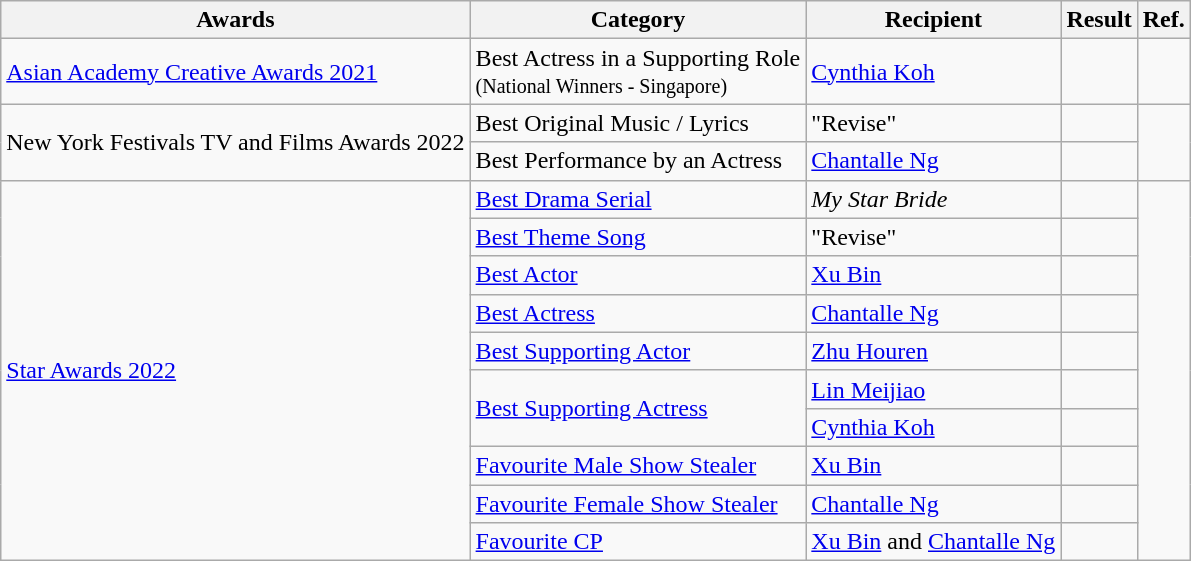<table class="wikitable">
<tr>
<th>Awards</th>
<th>Category</th>
<th>Recipient</th>
<th>Result</th>
<th>Ref.</th>
</tr>
<tr>
<td><a href='#'>Asian Academy Creative Awards 2021</a></td>
<td>Best Actress in a Supporting Role<br><small>(National Winners - Singapore)</small></td>
<td><a href='#'>Cynthia Koh</a></td>
<td></td>
<td></td>
</tr>
<tr>
<td rowspan=2>New York Festivals TV and Films Awards 2022</td>
<td>Best Original Music / Lyrics</td>
<td>"Revise"</td>
<td></td>
<td rowspan=2></td>
</tr>
<tr>
<td>Best Performance by an Actress</td>
<td><a href='#'>Chantalle Ng</a></td>
<td></td>
</tr>
<tr>
<td rowspan=10><a href='#'>Star Awards 2022</a></td>
<td><a href='#'>Best Drama Serial</a></td>
<td><em>My Star Bride</em></td>
<td></td>
<td rowspan=10></td>
</tr>
<tr>
<td><a href='#'>Best Theme Song</a></td>
<td>"Revise"</td>
<td></td>
</tr>
<tr>
<td><a href='#'>Best Actor</a></td>
<td><a href='#'>Xu Bin</a></td>
<td></td>
</tr>
<tr>
<td><a href='#'>Best Actress</a></td>
<td><a href='#'>Chantalle Ng</a></td>
<td></td>
</tr>
<tr>
<td><a href='#'>Best Supporting Actor</a></td>
<td><a href='#'>Zhu Houren</a></td>
<td></td>
</tr>
<tr>
<td rowspan=2><a href='#'>Best Supporting Actress</a></td>
<td><a href='#'>Lin Meijiao</a></td>
<td></td>
</tr>
<tr>
<td><a href='#'>Cynthia Koh</a></td>
<td></td>
</tr>
<tr>
<td><a href='#'>Favourite Male Show Stealer</a></td>
<td><a href='#'>Xu Bin</a></td>
<td></td>
</tr>
<tr>
<td><a href='#'>Favourite Female Show Stealer</a></td>
<td><a href='#'>Chantalle Ng</a></td>
<td></td>
</tr>
<tr>
<td><a href='#'>Favourite CP</a></td>
<td><a href='#'>Xu Bin</a> and <a href='#'>Chantalle Ng</a></td>
<td></td>
</tr>
</table>
